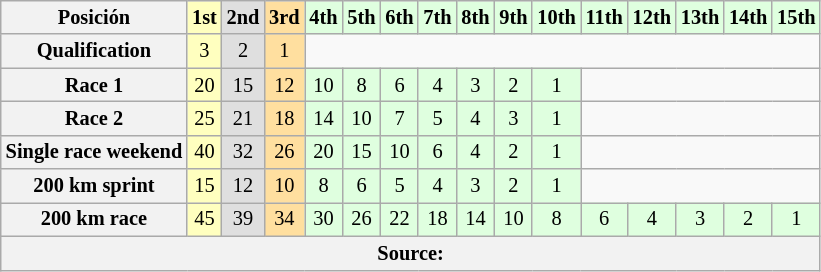<table class="wikitable" style="font-size:85%; text-align:center">
<tr>
<th>Posición</th>
<td style="background:#ffffbf;"><strong>1st</strong></td>
<td style="background:#dfdfdf;"><strong>2nd</strong></td>
<td style="background:#ffdf9f;"><strong>3rd</strong></td>
<td style="background:#dfffdf;"><strong>4th</strong></td>
<td style="background:#dfffdf;"><strong>5th</strong></td>
<td style="background:#dfffdf;"><strong>6th</strong></td>
<td style="background:#dfffdf;"><strong>7th</strong></td>
<td style="background:#dfffdf;"><strong>8th</strong></td>
<td style="background:#dfffdf;"><strong>9th</strong></td>
<td style="background:#dfffdf;"><strong>10th</strong></td>
<td style="background:#dfffdf;"><strong>11th</strong></td>
<td style="background:#dfffdf;"><strong>12th</strong></td>
<td style="background:#dfffdf;"><strong>13th</strong></td>
<td style="background:#dfffdf;"><strong>14th</strong></td>
<td style="background:#dfffdf;"><strong>15th</strong></td>
</tr>
<tr>
<th>Qualification</th>
<td style="background:#ffffbf;">3</td>
<td style="background:#dfdfdf;">2</td>
<td style="background:#ffdf9f;">1</td>
<td colspan=12></td>
</tr>
<tr>
<th>Race 1</th>
<td style="background:#ffffbf;">20</td>
<td style="background:#dfdfdf;">15</td>
<td style="background:#ffdf9f;">12</td>
<td style="background:#dfffdf;">10</td>
<td style="background:#dfffdf;">8</td>
<td style="background:#dfffdf;">6</td>
<td style="background:#dfffdf;">4</td>
<td style="background:#dfffdf;">3</td>
<td style="background:#dfffdf;">2</td>
<td style="background:#dfffdf;">1</td>
<td colspan=5></td>
</tr>
<tr>
<th>Race 2</th>
<td style="background:#ffffbf;">25</td>
<td style="background:#dfdfdf;">21</td>
<td style="background:#ffdf9f;">18</td>
<td style="background:#dfffdf;">14</td>
<td style="background:#dfffdf;">10</td>
<td style="background:#dfffdf;">7</td>
<td style="background:#dfffdf;">5</td>
<td style="background:#dfffdf;">4</td>
<td style="background:#dfffdf;">3</td>
<td style="background:#dfffdf;">1</td>
<td colspan=5></td>
</tr>
<tr>
<th>Single race weekend</th>
<td style="background:#ffffbf;">40</td>
<td style="background:#dfdfdf;">32</td>
<td style="background:#ffdf9f;">26</td>
<td style="background:#dfffdf;">20</td>
<td style="background:#dfffdf;">15</td>
<td style="background:#dfffdf;">10</td>
<td style="background:#dfffdf;">6</td>
<td style="background:#dfffdf;">4</td>
<td style="background:#dfffdf;">2</td>
<td style="background:#dfffdf;">1</td>
<td colspan=5></td>
</tr>
<tr>
<th>200 km sprint</th>
<td style="background:#ffffbf;">15</td>
<td style="background:#dfdfdf;">12</td>
<td style="background:#ffdf9f;">10</td>
<td style="background:#dfffdf;">8</td>
<td style="background:#dfffdf;">6</td>
<td style="background:#dfffdf;">5</td>
<td style="background:#dfffdf;">4</td>
<td style="background:#dfffdf;">3</td>
<td style="background:#dfffdf;">2</td>
<td style="background:#dfffdf;">1</td>
<td colspan=5></td>
</tr>
<tr>
<th>200 km race</th>
<td style="background:#ffffbf;">45</td>
<td style="background:#dfdfdf;">39</td>
<td style="background:#ffdf9f;">34</td>
<td style="background:#dfffdf;">30</td>
<td style="background:#dfffdf;">26</td>
<td style="background:#dfffdf;">22</td>
<td style="background:#dfffdf;">18</td>
<td style="background:#dfffdf;">14</td>
<td style="background:#dfffdf;">10</td>
<td style="background:#dfffdf;">8</td>
<td style="background:#dfffdf;">6</td>
<td style="background:#dfffdf;">4</td>
<td style="background:#dfffdf;">3</td>
<td style="background:#dfffdf;">2</td>
<td style="background:#dfffdf;">1</td>
</tr>
<tr>
<th colspan="16">Source:</th>
</tr>
</table>
